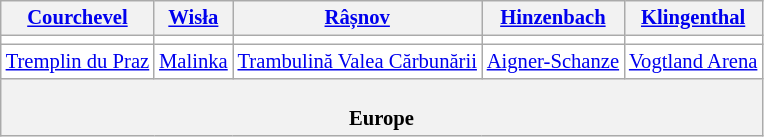<table class="wikitable plainrowheaders" style="background:#fff; font-size:86%; line-height:16px; border:grey solid 1px; border-collapse:collapse;">
<tr>
<th> <a href='#'>Courchevel</a></th>
<th> <a href='#'>Wisła</a></th>
<th> <a href='#'>Râșnov</a></th>
<th> <a href='#'>Hinzenbach</a></th>
<th> <a href='#'>Klingenthal</a></th>
</tr>
<tr>
<td align=center></td>
<td align=center></td>
<td align=center></td>
<td align=center></td>
<td align=center></td>
</tr>
<tr>
<td align=center><a href='#'>Tremplin du Praz</a></td>
<td align=center><a href='#'>Malinka</a></td>
<td align=center><a href='#'>Trambulină Valea Cărbunării</a></td>
<td align=center><a href='#'>Aigner-Schanze</a></td>
<td align=center><a href='#'>Vogtland Arena</a></td>
</tr>
<tr>
<th colspan="5"><br>Europe
</th>
</tr>
</table>
